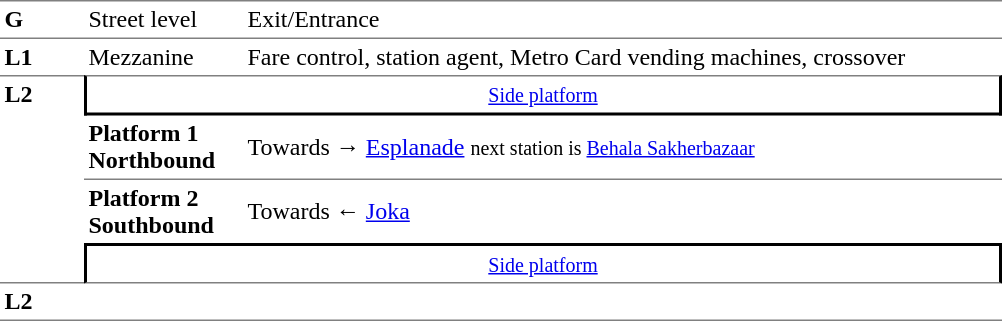<table border="0" cellspacing="0" cellpadding="3">
<tr>
<td width="50" valign="top" style="border-bottom:solid 1px gray;border-top:solid 1px gray;"><strong>G</strong></td>
<td width="100" valign="top" style="border-top:solid 1px gray;border-bottom:solid 1px gray;">Street level</td>
<td width="500" valign="top" style="border-top:solid 1px gray;border-bottom:solid 1px gray;">Exit/Entrance</td>
</tr>
<tr>
<td valign="top"><strong>L1</strong></td>
<td valign="top">Mezzanine</td>
<td valign="top">Fare control, station agent, Metro Card vending machines, crossover</td>
</tr>
<tr>
<td rowspan="4" width="50" valign="top" style="border-top:solid 1px gray;border-bottom:solid 1px gray;"><strong>L2</strong></td>
<td colspan="2" style="border-top:solid 1px gray;border-right:solid 2px black;border-left:solid 2px black;border-bottom:solid 2px black;text-align:center;"><small><a href='#'>Side platform</a></small></td>
</tr>
<tr>
<td width="100" style="border-bottom:solid 1px gray;"><span><strong>Platform 1</strong><br><strong>Northbound</strong></span></td>
<td width="500" style="border-bottom:solid 1px gray;">Towards → <a href='#'>Esplanade</a> <small>next station is <a href='#'>Behala Sakherbazaar</a></small></td>
</tr>
<tr>
<td><span><strong>Platform 2</strong><br><strong>Southbound</strong></span></td>
<td>Towards ← <a href='#'>Joka</a></td>
</tr>
<tr>
<td colspan="2" align="center" style="border-top:solid 2px black;border-right:solid 2px black;border-left:solid 2px black;border-bottom:solid 1px gray;"><small><a href='#'>Side platform</a></small></td>
</tr>
<tr>
<td rowspan="2" width="50" valign="top" style="border-bottom:solid 1px gray;"><strong>L2</strong></td>
<td width="100" style="border-bottom:solid 1px gray;"></td>
<td width="500" style="border-bottom:solid 1px gray;"></td>
</tr>
<tr>
</tr>
</table>
